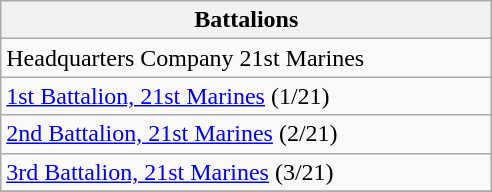<table class="wikitable" style="text-align: center;">
<tr>
<th style="width:20em">Battalions</th>
</tr>
<tr>
<td align="left">Headquarters Company 21st Marines</td>
</tr>
<tr>
<td align="left"><a href='#'>1st Battalion, 21st Marines</a> (1/21)</td>
</tr>
<tr>
<td align="left"><a href='#'>2nd Battalion, 21st Marines</a> (2/21)</td>
</tr>
<tr>
<td align="left"><a href='#'>3rd Battalion, 21st Marines</a> (3/21)</td>
</tr>
<tr>
</tr>
</table>
